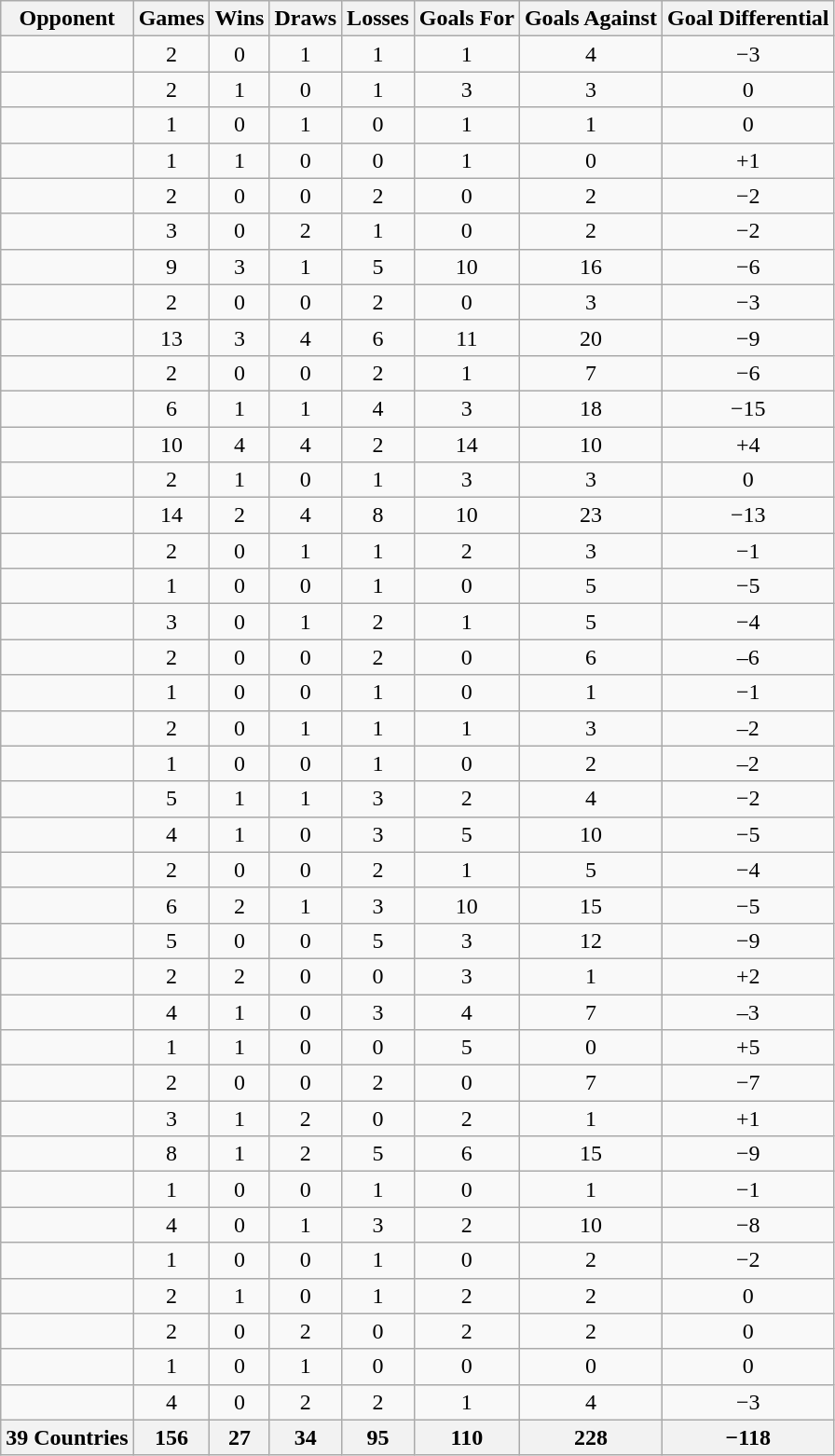<table class="wikitable sortable collapsible collapsed" style="text-align:center">
<tr>
<th>Opponent</th>
<th>Games</th>
<th>Wins</th>
<th>Draws</th>
<th>Losses</th>
<th>Goals For</th>
<th>Goals Against</th>
<th>Goal Differential</th>
</tr>
<tr>
<td style="text-align:left;"></td>
<td>2</td>
<td>0</td>
<td>1</td>
<td>1</td>
<td>1</td>
<td>4</td>
<td>−3</td>
</tr>
<tr>
<td style="text-align:left;"></td>
<td>2</td>
<td>1</td>
<td>0</td>
<td>1</td>
<td>3</td>
<td>3</td>
<td>0</td>
</tr>
<tr>
<td style="text-align:left;"></td>
<td>1</td>
<td>0</td>
<td>1</td>
<td>0</td>
<td>1</td>
<td>1</td>
<td>0</td>
</tr>
<tr>
<td style="text-align:left;"></td>
<td>1</td>
<td>1</td>
<td>0</td>
<td>0</td>
<td>1</td>
<td>0</td>
<td>+1</td>
</tr>
<tr>
<td style="text-align:left;"></td>
<td>2</td>
<td>0</td>
<td>0</td>
<td>2</td>
<td>0</td>
<td>2</td>
<td>−2</td>
</tr>
<tr>
<td style="text-align:left;"></td>
<td>3</td>
<td>0</td>
<td>2</td>
<td>1</td>
<td>0</td>
<td>2</td>
<td>−2</td>
</tr>
<tr>
<td style="text-align:left;"></td>
<td>9</td>
<td>3</td>
<td>1</td>
<td>5</td>
<td>10</td>
<td>16</td>
<td>−6</td>
</tr>
<tr>
<td style="text-align:left;"></td>
<td>2</td>
<td>0</td>
<td>0</td>
<td>2</td>
<td>0</td>
<td>3</td>
<td>−3</td>
</tr>
<tr>
<td style="text-align:left;"></td>
<td>13</td>
<td>3</td>
<td>4</td>
<td>6</td>
<td>11</td>
<td>20</td>
<td>−9</td>
</tr>
<tr>
<td style="text-align:left;"></td>
<td>2</td>
<td>0</td>
<td>0</td>
<td>2</td>
<td>1</td>
<td>7</td>
<td>−6</td>
</tr>
<tr>
<td style="text-align:left;"></td>
<td>6</td>
<td>1</td>
<td>1</td>
<td>4</td>
<td>3</td>
<td>18</td>
<td>−15</td>
</tr>
<tr>
<td style="text-align:left;"></td>
<td>10</td>
<td>4</td>
<td>4</td>
<td>2</td>
<td>14</td>
<td>10</td>
<td>+4</td>
</tr>
<tr>
<td style="text-align:left;"></td>
<td>2</td>
<td>1</td>
<td>0</td>
<td>1</td>
<td>3</td>
<td>3</td>
<td>0</td>
</tr>
<tr>
<td style="text-align:left;"></td>
<td>14</td>
<td>2</td>
<td>4</td>
<td>8</td>
<td>10</td>
<td>23</td>
<td>−13</td>
</tr>
<tr>
<td style="text-align:left;"></td>
<td>2</td>
<td>0</td>
<td>1</td>
<td>1</td>
<td>2</td>
<td>3</td>
<td>−1</td>
</tr>
<tr>
<td style="text-align:left;"></td>
<td>1</td>
<td>0</td>
<td>0</td>
<td>1</td>
<td>0</td>
<td>5</td>
<td>−5</td>
</tr>
<tr>
<td style="text-align:left;"></td>
<td>3</td>
<td>0</td>
<td>1</td>
<td>2</td>
<td>1</td>
<td>5</td>
<td>−4</td>
</tr>
<tr>
<td style="text-align:left;"></td>
<td>2</td>
<td>0</td>
<td>0</td>
<td>2</td>
<td>0</td>
<td>6</td>
<td>–6</td>
</tr>
<tr>
<td style="text-align:left;"></td>
<td>1</td>
<td>0</td>
<td>0</td>
<td>1</td>
<td>0</td>
<td>1</td>
<td>−1</td>
</tr>
<tr>
<td style="text-align:left;"></td>
<td>2</td>
<td>0</td>
<td>1</td>
<td>1</td>
<td>1</td>
<td>3</td>
<td>–2</td>
</tr>
<tr>
<td style="text-align:left;"></td>
<td>1</td>
<td>0</td>
<td>0</td>
<td>1</td>
<td>0</td>
<td>2</td>
<td>–2</td>
</tr>
<tr>
<td style="text-align:left;"></td>
<td>5</td>
<td>1</td>
<td>1</td>
<td>3</td>
<td>2</td>
<td>4</td>
<td>−2</td>
</tr>
<tr>
<td style="text-align:left;"></td>
<td>4</td>
<td>1</td>
<td>0</td>
<td>3</td>
<td>5</td>
<td>10</td>
<td>−5</td>
</tr>
<tr>
<td style="text-align:left;"></td>
<td>2</td>
<td>0</td>
<td>0</td>
<td>2</td>
<td>1</td>
<td>5</td>
<td>−4</td>
</tr>
<tr>
<td style="text-align:left;"></td>
<td>6</td>
<td>2</td>
<td>1</td>
<td>3</td>
<td>10</td>
<td>15</td>
<td>−5</td>
</tr>
<tr>
<td style="text-align:left;"></td>
<td>5</td>
<td>0</td>
<td>0</td>
<td>5</td>
<td>3</td>
<td>12</td>
<td>−9</td>
</tr>
<tr>
<td style="text-align:left;"></td>
<td>2</td>
<td>2</td>
<td>0</td>
<td>0</td>
<td>3</td>
<td>1</td>
<td>+2</td>
</tr>
<tr>
<td style="text-align:left;"></td>
<td>4</td>
<td>1</td>
<td>0</td>
<td>3</td>
<td>4</td>
<td>7</td>
<td>–3</td>
</tr>
<tr>
<td style="text-align:left;"></td>
<td>1</td>
<td>1</td>
<td>0</td>
<td>0</td>
<td>5</td>
<td>0</td>
<td>+5</td>
</tr>
<tr>
<td style="text-align:left;"></td>
<td>2</td>
<td>0</td>
<td>0</td>
<td>2</td>
<td>0</td>
<td>7</td>
<td>−7</td>
</tr>
<tr>
<td style="text-align:left;"></td>
<td>3</td>
<td>1</td>
<td>2</td>
<td>0</td>
<td>2</td>
<td>1</td>
<td>+1</td>
</tr>
<tr>
<td style="text-align:left;"></td>
<td>8</td>
<td>1</td>
<td>2</td>
<td>5</td>
<td>6</td>
<td>15</td>
<td>−9</td>
</tr>
<tr>
<td style="text-align:left;"></td>
<td>1</td>
<td>0</td>
<td>0</td>
<td>1</td>
<td>0</td>
<td>1</td>
<td>−1</td>
</tr>
<tr>
<td style="text-align:left;"></td>
<td>4</td>
<td>0</td>
<td>1</td>
<td>3</td>
<td>2</td>
<td>10</td>
<td>−8</td>
</tr>
<tr>
<td style="text-align:left;"></td>
<td>1</td>
<td>0</td>
<td>0</td>
<td>1</td>
<td>0</td>
<td>2</td>
<td>−2</td>
</tr>
<tr>
<td style="text-align:left;"></td>
<td>2</td>
<td>1</td>
<td>0</td>
<td>1</td>
<td>2</td>
<td>2</td>
<td>0</td>
</tr>
<tr>
<td style="text-align:left;"></td>
<td>2</td>
<td>0</td>
<td>2</td>
<td>0</td>
<td>2</td>
<td>2</td>
<td>0</td>
</tr>
<tr>
<td style="text-align:left;"></td>
<td>1</td>
<td>0</td>
<td>1</td>
<td>0</td>
<td>0</td>
<td>0</td>
<td>0</td>
</tr>
<tr>
<td style="text-align:left;"></td>
<td>4</td>
<td>0</td>
<td>2</td>
<td>2</td>
<td>1</td>
<td>4</td>
<td>−3</td>
</tr>
<tr class="sortbottom">
<th>39 Countries</th>
<th>156</th>
<th>27</th>
<th>34</th>
<th>95</th>
<th>110</th>
<th>228</th>
<th>−118</th>
</tr>
</table>
